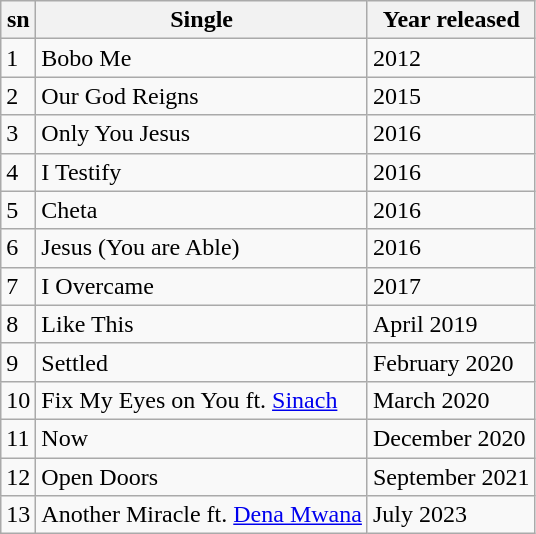<table class="wikitable sortable">
<tr>
<th>sn</th>
<th>Single</th>
<th>Year released</th>
</tr>
<tr>
<td>1</td>
<td>Bobo Me</td>
<td>2012</td>
</tr>
<tr>
<td>2</td>
<td>Our God Reigns</td>
<td>2015</td>
</tr>
<tr>
<td>3</td>
<td>Only You Jesus</td>
<td>2016 </td>
</tr>
<tr>
<td>4</td>
<td>I Testify</td>
<td>2016</td>
</tr>
<tr>
<td>5</td>
<td>Cheta</td>
<td>2016</td>
</tr>
<tr>
<td>6</td>
<td>Jesus (You are Able)</td>
<td>2016</td>
</tr>
<tr>
<td>7</td>
<td>I Overcame</td>
<td>2017</td>
</tr>
<tr>
<td>8</td>
<td>Like This</td>
<td>April 2019</td>
</tr>
<tr>
<td>9</td>
<td>Settled</td>
<td>February 2020 </td>
</tr>
<tr>
<td>10</td>
<td>Fix My Eyes on You ft. <a href='#'>Sinach</a></td>
<td>March 2020 </td>
</tr>
<tr>
<td>11</td>
<td>Now</td>
<td>December 2020</td>
</tr>
<tr>
<td>12</td>
<td>Open Doors</td>
<td>September 2021</td>
</tr>
<tr>
<td>13</td>
<td>Another Miracle ft. <a href='#'>Dena Mwana</a></td>
<td>July 2023</td>
</tr>
</table>
